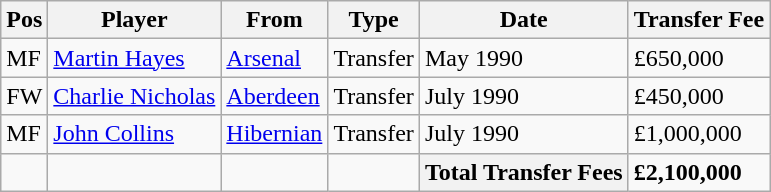<table class="wikitable sortable">
<tr>
<th>Pos</th>
<th>Player</th>
<th>From</th>
<th>Type</th>
<th>Date</th>
<th>Transfer Fee</th>
</tr>
<tr>
<td>MF</td>
<td> <a href='#'>Martin Hayes</a></td>
<td> <a href='#'>Arsenal</a></td>
<td>Transfer</td>
<td>May 1990</td>
<td>£650,000</td>
</tr>
<tr>
<td>FW</td>
<td> <a href='#'>Charlie Nicholas</a></td>
<td> <a href='#'>Aberdeen</a></td>
<td>Transfer</td>
<td>July 1990</td>
<td>£450,000</td>
</tr>
<tr>
<td>MF</td>
<td> <a href='#'>John Collins</a></td>
<td> <a href='#'>Hibernian</a></td>
<td>Transfer</td>
<td>July 1990</td>
<td>£1,000,000</td>
</tr>
<tr>
<td></td>
<td></td>
<td></td>
<td></td>
<th>Total Transfer Fees</th>
<td><strong>£2,100,000</strong></td>
</tr>
</table>
